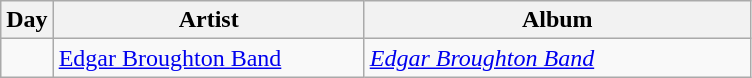<table class="wikitable" border="1">
<tr>
<th>Day</th>
<th width="200">Artist</th>
<th width="250">Album</th>
</tr>
<tr>
<td style="text-align:center;" rowspan="1"></td>
<td><a href='#'>Edgar Broughton Band</a></td>
<td><em><a href='#'>Edgar Broughton Band</a></em></td>
</tr>
</table>
